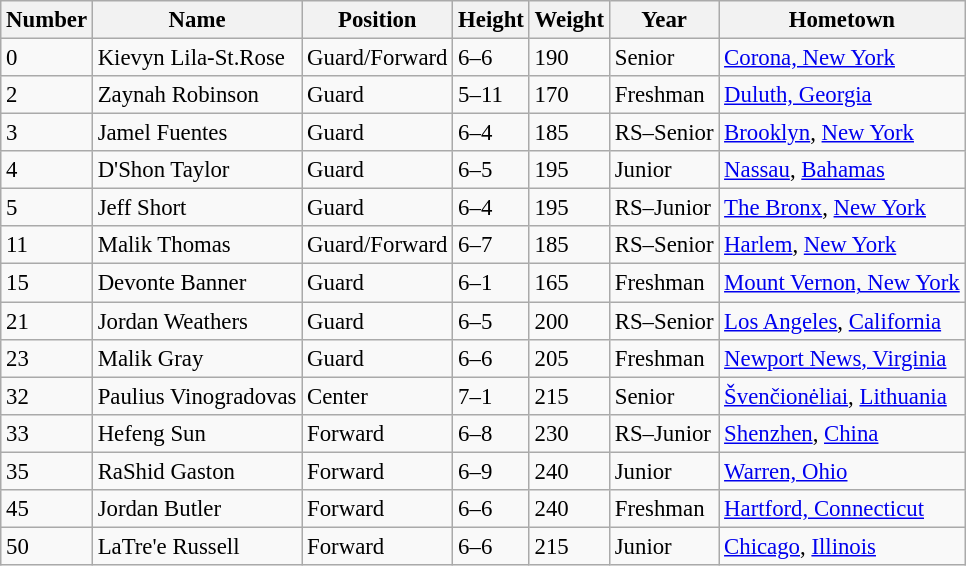<table class="wikitable sortable" style="font-size: 95%;">
<tr>
<th>Number</th>
<th>Name</th>
<th>Position</th>
<th>Height</th>
<th>Weight</th>
<th>Year</th>
<th>Hometown</th>
</tr>
<tr>
<td>0</td>
<td>Kievyn Lila-St.Rose</td>
<td>Guard/Forward</td>
<td>6–6</td>
<td>190</td>
<td>Senior</td>
<td><a href='#'>Corona, New York</a></td>
</tr>
<tr>
<td>2</td>
<td>Zaynah Robinson</td>
<td>Guard</td>
<td>5–11</td>
<td>170</td>
<td>Freshman</td>
<td><a href='#'>Duluth, Georgia</a></td>
</tr>
<tr>
<td>3</td>
<td>Jamel Fuentes</td>
<td>Guard</td>
<td>6–4</td>
<td>185</td>
<td>RS–Senior</td>
<td><a href='#'>Brooklyn</a>, <a href='#'>New York</a></td>
</tr>
<tr>
<td>4</td>
<td>D'Shon Taylor</td>
<td>Guard</td>
<td>6–5</td>
<td>195</td>
<td>Junior</td>
<td><a href='#'>Nassau</a>, <a href='#'>Bahamas</a></td>
</tr>
<tr>
<td>5</td>
<td>Jeff Short</td>
<td>Guard</td>
<td>6–4</td>
<td>195</td>
<td>RS–Junior</td>
<td><a href='#'>The Bronx</a>, <a href='#'>New York</a></td>
</tr>
<tr>
<td>11</td>
<td>Malik Thomas</td>
<td>Guard/Forward</td>
<td>6–7</td>
<td>185</td>
<td>RS–Senior</td>
<td><a href='#'>Harlem</a>, <a href='#'>New York</a></td>
</tr>
<tr>
<td>15</td>
<td>Devonte Banner</td>
<td>Guard</td>
<td>6–1</td>
<td>165</td>
<td>Freshman</td>
<td><a href='#'>Mount Vernon, New York</a></td>
</tr>
<tr>
<td>21</td>
<td>Jordan Weathers</td>
<td>Guard</td>
<td>6–5</td>
<td>200</td>
<td>RS–Senior</td>
<td><a href='#'>Los Angeles</a>, <a href='#'>California</a></td>
</tr>
<tr>
<td>23</td>
<td>Malik Gray</td>
<td>Guard</td>
<td>6–6</td>
<td>205</td>
<td>Freshman</td>
<td><a href='#'>Newport News, Virginia</a></td>
</tr>
<tr>
<td>32</td>
<td>Paulius Vinogradovas</td>
<td>Center</td>
<td>7–1</td>
<td>215</td>
<td>Senior</td>
<td><a href='#'>Švenčionėliai</a>, <a href='#'>Lithuania</a></td>
</tr>
<tr>
<td>33</td>
<td>Hefeng Sun</td>
<td>Forward</td>
<td>6–8</td>
<td>230</td>
<td>RS–Junior</td>
<td><a href='#'>Shenzhen</a>, <a href='#'>China</a></td>
</tr>
<tr>
<td>35</td>
<td>RaShid Gaston</td>
<td>Forward</td>
<td>6–9</td>
<td>240</td>
<td>Junior</td>
<td><a href='#'>Warren, Ohio</a></td>
</tr>
<tr>
<td>45</td>
<td>Jordan Butler</td>
<td>Forward</td>
<td>6–6</td>
<td>240</td>
<td>Freshman</td>
<td><a href='#'>Hartford, Connecticut</a></td>
</tr>
<tr>
<td>50</td>
<td>LaTre'e Russell</td>
<td>Forward</td>
<td>6–6</td>
<td>215</td>
<td>Junior</td>
<td><a href='#'>Chicago</a>, <a href='#'>Illinois</a></td>
</tr>
</table>
